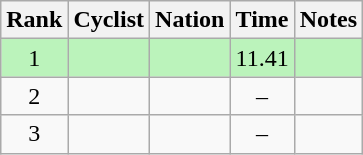<table class="wikitable sortable" style="text-align:center">
<tr>
<th>Rank</th>
<th>Cyclist</th>
<th>Nation</th>
<th>Time</th>
<th>Notes</th>
</tr>
<tr bgcolor=bbf3bb>
<td>1</td>
<td align=left></td>
<td align=left></td>
<td>11.41</td>
<td></td>
</tr>
<tr>
<td>2</td>
<td align=left></td>
<td align=left></td>
<td>–</td>
<td></td>
</tr>
<tr>
<td>3</td>
<td align=left></td>
<td align=left></td>
<td>–</td>
<td></td>
</tr>
</table>
